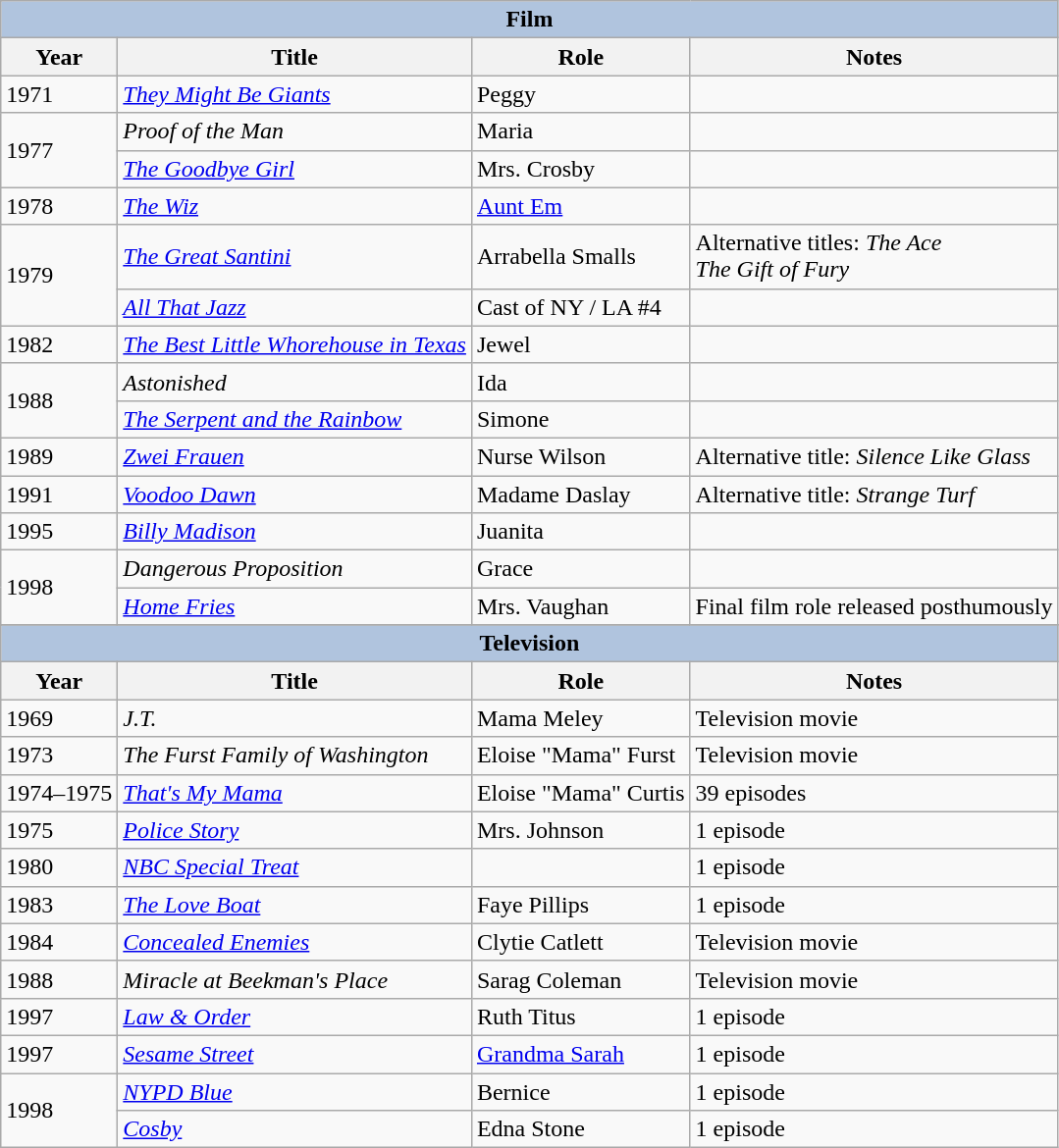<table class="wikitable">
<tr>
<th colspan="4" style="background: LightSteelBlue;">Film</th>
</tr>
<tr>
<th>Year</th>
<th>Title</th>
<th>Role</th>
<th>Notes</th>
</tr>
<tr>
<td>1971</td>
<td><em><a href='#'>They Might Be Giants</a></em></td>
<td>Peggy</td>
<td></td>
</tr>
<tr>
<td rowspan=2>1977</td>
<td><em>Proof of the Man</em></td>
<td>Maria</td>
<td></td>
</tr>
<tr>
<td><em><a href='#'>The Goodbye Girl</a></em></td>
<td>Mrs. Crosby</td>
<td></td>
</tr>
<tr>
<td>1978</td>
<td><em><a href='#'>The Wiz</a></em></td>
<td><a href='#'>Aunt Em</a></td>
<td></td>
</tr>
<tr>
<td rowspan=2>1979</td>
<td><em><a href='#'>The Great Santini</a></em></td>
<td>Arrabella Smalls</td>
<td>Alternative titles: <em>The Ace</em><br><em>The Gift of Fury</em></td>
</tr>
<tr>
<td><em><a href='#'>All That Jazz</a></em></td>
<td>Cast of NY / LA #4</td>
<td></td>
</tr>
<tr>
<td>1982</td>
<td><em><a href='#'>The Best Little Whorehouse in Texas</a></em></td>
<td>Jewel</td>
<td></td>
</tr>
<tr>
<td rowspan=2>1988</td>
<td><em>Astonished</em></td>
<td>Ida</td>
<td></td>
</tr>
<tr>
<td><em><a href='#'>The Serpent and the Rainbow</a></em></td>
<td>Simone</td>
<td></td>
</tr>
<tr>
<td>1989</td>
<td><em><a href='#'>Zwei Frauen</a></em></td>
<td>Nurse Wilson</td>
<td>Alternative title: <em>Silence Like Glass</em></td>
</tr>
<tr>
<td>1991</td>
<td><em><a href='#'>Voodoo Dawn</a></em></td>
<td>Madame Daslay</td>
<td>Alternative title: <em>Strange Turf</em></td>
</tr>
<tr>
<td>1995</td>
<td><em><a href='#'>Billy Madison</a></em></td>
<td>Juanita</td>
<td></td>
</tr>
<tr>
<td rowspan=2>1998</td>
<td><em>Dangerous Proposition</em></td>
<td>Grace</td>
<td></td>
</tr>
<tr>
<td><em><a href='#'>Home Fries</a></em></td>
<td>Mrs. Vaughan</td>
<td>Final film role released posthumously</td>
</tr>
<tr>
</tr>
<tr>
<th colspan="4" style="background: LightSteelBlue;">Television</th>
</tr>
<tr>
<th>Year</th>
<th>Title</th>
<th>Role</th>
<th>Notes</th>
</tr>
<tr>
<td>1969</td>
<td><em>J.T.</em></td>
<td>Mama Meley</td>
<td>Television movie</td>
</tr>
<tr>
<td>1973</td>
<td><em>The Furst Family of Washington</em></td>
<td>Eloise "Mama" Furst</td>
<td>Television movie</td>
</tr>
<tr>
<td>1974–1975</td>
<td><em><a href='#'>That's My Mama</a></em></td>
<td>Eloise "Mama" Curtis</td>
<td>39 episodes</td>
</tr>
<tr>
<td>1975</td>
<td><em><a href='#'>Police Story</a></em></td>
<td>Mrs. Johnson</td>
<td>1 episode</td>
</tr>
<tr>
<td>1980</td>
<td><em><a href='#'>NBC Special Treat</a></em></td>
<td></td>
<td>1 episode</td>
</tr>
<tr>
<td>1983</td>
<td><em><a href='#'>The Love Boat</a></em></td>
<td>Faye Pillips</td>
<td>1 episode</td>
</tr>
<tr>
<td>1984</td>
<td><em><a href='#'>Concealed Enemies</a></em></td>
<td>Clytie Catlett</td>
<td>Television movie</td>
</tr>
<tr>
<td>1988</td>
<td><em>Miracle at Beekman's Place</em></td>
<td>Sarag Coleman</td>
<td>Television movie</td>
</tr>
<tr>
<td>1997</td>
<td><em><a href='#'>Law & Order</a></em></td>
<td>Ruth Titus</td>
<td>1 episode</td>
</tr>
<tr>
<td>1997</td>
<td><em><a href='#'>Sesame Street</a></em></td>
<td><a href='#'>Grandma Sarah</a></td>
<td>1 episode</td>
</tr>
<tr>
<td rowspan=2>1998</td>
<td><em><a href='#'>NYPD Blue</a></em></td>
<td>Bernice</td>
<td>1 episode</td>
</tr>
<tr>
<td><em><a href='#'>Cosby</a></em></td>
<td>Edna Stone</td>
<td>1 episode</td>
</tr>
</table>
